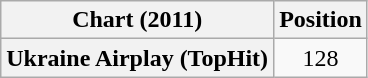<table class="wikitable plainrowheaders" style="text-align:center">
<tr>
<th scope="col">Chart (2011)</th>
<th scope="col">Position</th>
</tr>
<tr>
<th scope="row">Ukraine Airplay (TopHit)</th>
<td>128</td>
</tr>
</table>
